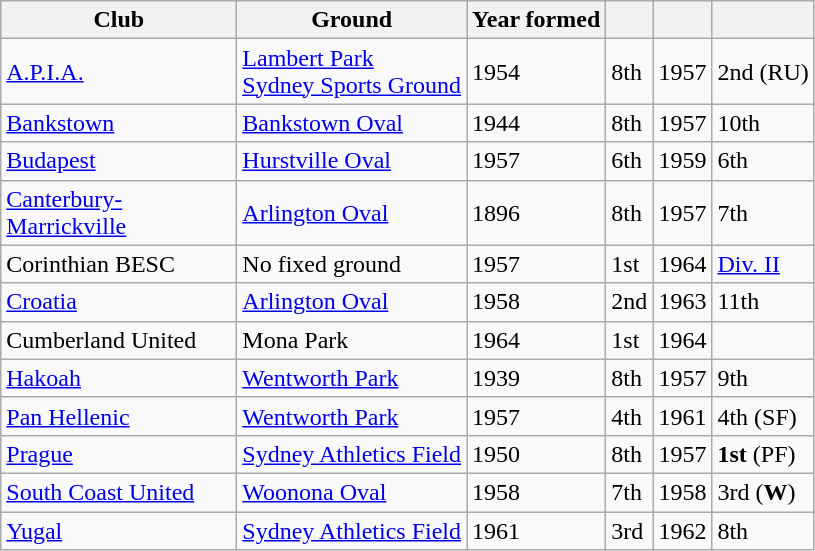<table class="wikitable sortable defaultleft col4center col5center" style=>
<tr>
<th width="150px">Club</th>
<th width=>Ground</th>
<th width=>Year formed</th>
<th width=></th>
<th></th>
<th></th>
</tr>
<tr>
<td><a href='#'>A.P.I.A.</a></td>
<td><a href='#'>Lambert Park</a> <br><a href='#'>Sydney Sports Ground</a></td>
<td>1954</td>
<td>8th</td>
<td>1957</td>
<td>2nd (RU)</td>
</tr>
<tr>
<td><a href='#'>Bankstown</a></td>
<td><a href='#'>Bankstown Oval</a></td>
<td>1944</td>
<td>8th</td>
<td>1957</td>
<td>10th</td>
</tr>
<tr>
<td><a href='#'>Budapest</a></td>
<td><a href='#'>Hurstville Oval</a></td>
<td>1957</td>
<td>6th</td>
<td>1959</td>
<td>6th</td>
</tr>
<tr>
<td><a href='#'>Canterbury-Marrickville</a></td>
<td><a href='#'>Arlington Oval</a></td>
<td>1896</td>
<td>8th</td>
<td>1957</td>
<td>7th</td>
</tr>
<tr>
<td>Corinthian BESC</td>
<td>No fixed ground</td>
<td>1957</td>
<td>1st</td>
<td>1964</td>
<td><a href='#'>Div. II</a></td>
</tr>
<tr>
<td><a href='#'>Croatia</a></td>
<td><a href='#'>Arlington Oval</a></td>
<td>1958</td>
<td>2nd</td>
<td>1963</td>
<td>11th</td>
</tr>
<tr>
<td>Cumberland United</td>
<td>Mona Park</td>
<td>1964</td>
<td>1st</td>
<td>1964</td>
<td></td>
</tr>
<tr>
<td><a href='#'>Hakoah</a></td>
<td><a href='#'>Wentworth Park</a></td>
<td>1939</td>
<td>8th</td>
<td>1957</td>
<td>9th</td>
</tr>
<tr>
<td><a href='#'>Pan Hellenic</a></td>
<td><a href='#'>Wentworth Park</a></td>
<td>1957</td>
<td>4th</td>
<td>1961</td>
<td>4th (SF)</td>
</tr>
<tr>
<td><a href='#'>Prague</a></td>
<td><a href='#'>Sydney Athletics Field</a></td>
<td>1950</td>
<td>8th</td>
<td>1957</td>
<td><strong>1st</strong> (PF)</td>
</tr>
<tr>
<td><a href='#'>South Coast United</a></td>
<td><a href='#'>Woonona Oval</a></td>
<td>1958</td>
<td>7th</td>
<td>1958</td>
<td>3rd (<strong>W</strong>)</td>
</tr>
<tr>
<td><a href='#'>Yugal</a></td>
<td><a href='#'>Sydney Athletics Field</a></td>
<td>1961</td>
<td>3rd</td>
<td>1962</td>
<td>8th</td>
</tr>
</table>
